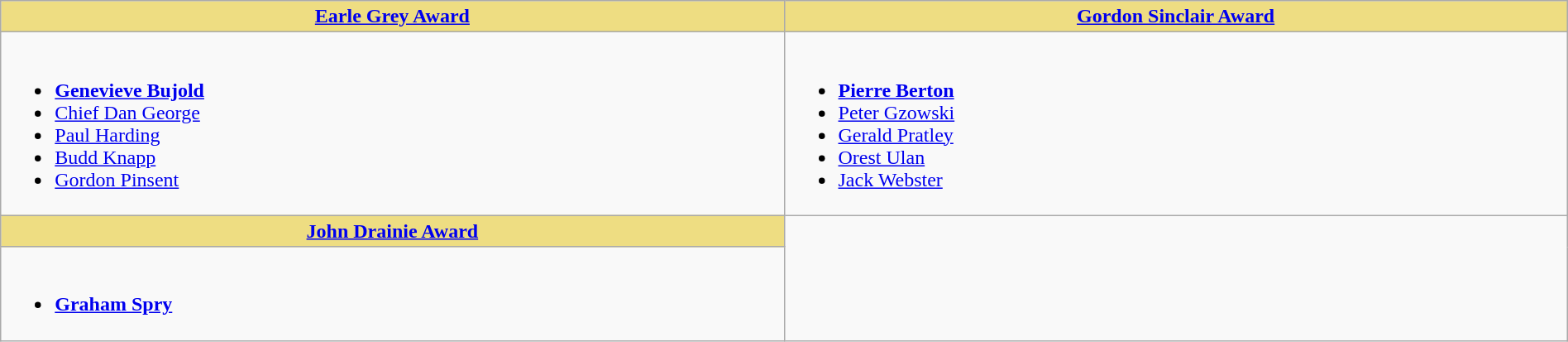<table class=wikitable width="100%">
<tr>
<th style="background:#EEDD82; width:50%"><a href='#'>Earle Grey Award</a></th>
<th style="background:#EEDD82; width:50%"><a href='#'>Gordon Sinclair Award</a></th>
</tr>
<tr>
<td valign="top"><br><ul><li> <strong><a href='#'>Genevieve Bujold</a></strong></li><li><a href='#'>Chief Dan George</a></li><li><a href='#'>Paul Harding</a></li><li><a href='#'>Budd Knapp</a></li><li><a href='#'>Gordon Pinsent</a></li></ul></td>
<td valign="top"><br><ul><li> <strong><a href='#'>Pierre Berton</a></strong></li><li><a href='#'>Peter Gzowski</a></li><li><a href='#'>Gerald Pratley</a></li><li><a href='#'>Orest Ulan</a></li><li><a href='#'>Jack Webster</a></li></ul></td>
</tr>
<tr>
<th style="background:#EEDD82; width:50%"><a href='#'>John Drainie Award</a></th>
</tr>
<tr>
<td valign="top"><br><ul><li> <strong><a href='#'>Graham Spry</a></strong></li></ul></td>
</tr>
</table>
